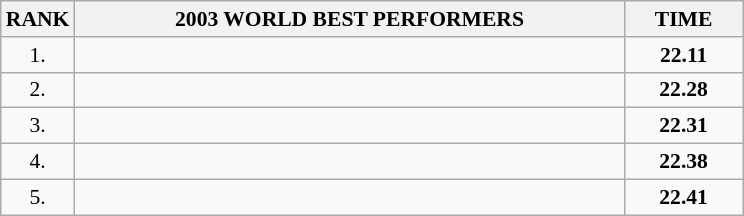<table class="wikitable" style="border-collapse: collapse; font-size: 90%;">
<tr>
<th>RANK</th>
<th align="center" style="width: 25em">2003 WORLD BEST PERFORMERS</th>
<th align="center" style="width: 5em">TIME</th>
</tr>
<tr>
<td align="center">1.</td>
<td></td>
<td align="center"><strong>22.11</strong></td>
</tr>
<tr>
<td align="center">2.</td>
<td></td>
<td align="center"><strong>22.28</strong></td>
</tr>
<tr>
<td align="center">3.</td>
<td></td>
<td align="center"><strong>22.31</strong></td>
</tr>
<tr>
<td align="center">4.</td>
<td></td>
<td align="center"><strong>22.38</strong></td>
</tr>
<tr>
<td align="center">5.</td>
<td></td>
<td align="center"><strong>22.41</strong></td>
</tr>
</table>
